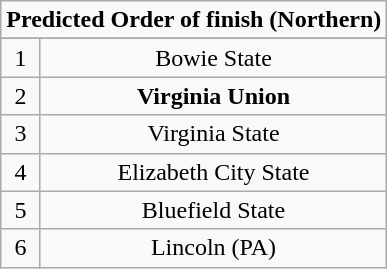<table class="wikitable">
<tr align="center">
<td align="center" Colspan="2"><strong>Predicted Order of finish (Northern)</strong></td>
</tr>
<tr align="center">
</tr>
<tr align="center">
<td>1</td>
<td>Bowie State</td>
</tr>
<tr align="center">
<td>2</td>
<td><strong>Virginia Union</strong></td>
</tr>
<tr align="center">
<td>3</td>
<td>Virginia State</td>
</tr>
<tr align="center">
<td>4</td>
<td>Elizabeth City State</td>
</tr>
<tr align="center">
<td>5</td>
<td>Bluefield State</td>
</tr>
<tr align="center">
<td>6</td>
<td>Lincoln (PA)</td>
</tr>
</table>
